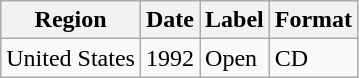<table class="wikitable">
<tr>
<th>Region</th>
<th>Date</th>
<th>Label</th>
<th>Format</th>
</tr>
<tr>
<td>United States</td>
<td>1992</td>
<td>Open</td>
<td>CD</td>
</tr>
</table>
